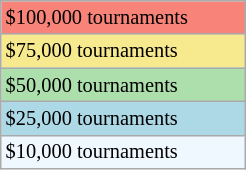<table class="wikitable" style="font-size:85%;" width=13%>
<tr style="background:#f88379;">
<td>$100,000 tournaments</td>
</tr>
<tr style="background:#f7e98e;">
<td>$75,000 tournaments</td>
</tr>
<tr style="background:#addfad;">
<td>$50,000 tournaments</td>
</tr>
<tr style="background:lightblue;">
<td>$25,000 tournaments</td>
</tr>
<tr style="background:#f0f8ff;">
<td>$10,000 tournaments</td>
</tr>
</table>
